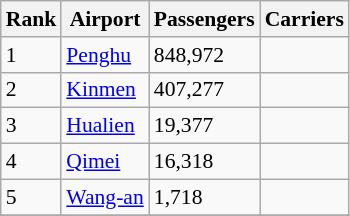<table class="wikitable sortable" style= "font-size: 90%;">
<tr>
<th>Rank</th>
<th>Airport</th>
<th>Passengers</th>
<th>Carriers</th>
</tr>
<tr>
<td>1</td>
<td><a href='#'>Penghu</a></td>
<td>848,972</td>
<td></td>
</tr>
<tr>
<td>2</td>
<td><a href='#'>Kinmen</a></td>
<td>407,277</td>
<td></td>
</tr>
<tr>
<td>3</td>
<td><a href='#'>Hualien</a></td>
<td>19,377</td>
<td></td>
</tr>
<tr>
<td>4</td>
<td><a href='#'>Qimei</a></td>
<td>16,318</td>
<td></td>
</tr>
<tr>
<td>5</td>
<td><a href='#'>Wang-an</a></td>
<td>1,718</td>
<td></td>
</tr>
<tr>
</tr>
</table>
